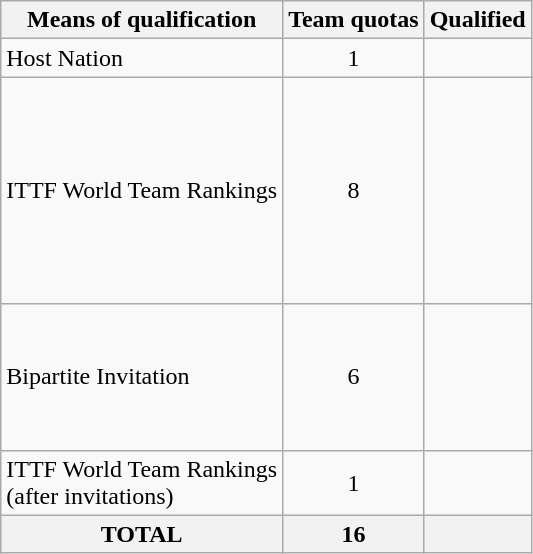<table class = "wikitable">
<tr>
<th>Means of qualification</th>
<th>Team quotas</th>
<th>Qualified</th>
</tr>
<tr>
<td>Host Nation</td>
<td align="center">1</td>
<td></td>
</tr>
<tr>
<td>ITTF World Team Rankings</td>
<td align="center">8</td>
<td><br><br><br><br><br><s></s><br><br><br></td>
</tr>
<tr>
<td>Bipartite Invitation</td>
<td align="center">6</td>
<td><br><br><br><br><br></td>
</tr>
<tr>
<td>ITTF World Team Rankings<br>(after invitations)</td>
<td align="center">1</td>
<td><s></s><br><s></s><br></td>
</tr>
<tr>
<th>TOTAL</th>
<th>16</th>
<th></th>
</tr>
</table>
